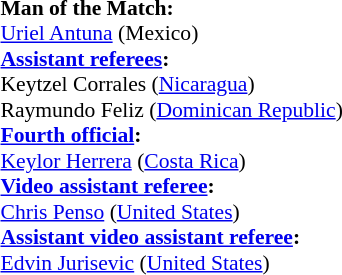<table style="width:100%; font-size:90%;">
<tr>
<td><br><strong>Man of the Match:</strong>
<br><a href='#'>Uriel Antuna</a> (Mexico)<br><strong><a href='#'>Assistant referees</a>:</strong>
<br>Keytzel Corrales (<a href='#'>Nicaragua</a>)
<br>Raymundo Feliz (<a href='#'>Dominican Republic</a>)
<br><strong><a href='#'>Fourth official</a>:</strong>
<br><a href='#'>Keylor Herrera</a> (<a href='#'>Costa Rica</a>)
<br><strong><a href='#'>Video assistant referee</a>:</strong>
<br><a href='#'>Chris Penso</a> (<a href='#'>United States</a>)
<br><strong><a href='#'>Assistant video assistant referee</a>:</strong>
<br><a href='#'>Edvin Jurisevic</a> (<a href='#'>United States</a>)</td>
</tr>
</table>
